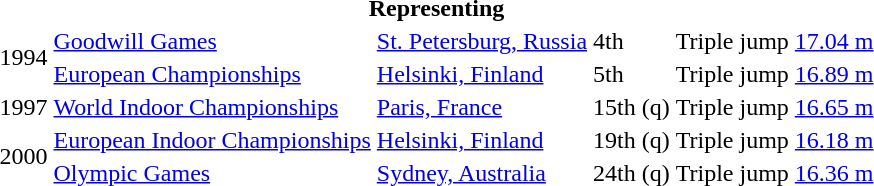<table>
<tr>
<th colspan="6">Representing </th>
</tr>
<tr>
<td rowspan=2>1994</td>
<td><a href='#'>Goodwill Games</a></td>
<td><a href='#'>St. Petersburg, Russia</a></td>
<td>4th</td>
<td>Triple jump</td>
<td><a href='#'>17.04 m</a></td>
</tr>
<tr>
<td><a href='#'>European Championships</a></td>
<td><a href='#'>Helsinki, Finland</a></td>
<td>5th</td>
<td>Triple jump</td>
<td><a href='#'>16.89 m</a></td>
</tr>
<tr>
<td>1997</td>
<td><a href='#'>World Indoor Championships</a></td>
<td><a href='#'>Paris, France</a></td>
<td>15th (q)</td>
<td>Triple jump</td>
<td><a href='#'>16.65 m</a></td>
</tr>
<tr>
<td rowspan=2>2000</td>
<td><a href='#'>European Indoor Championships</a></td>
<td><a href='#'>Helsinki, Finland</a></td>
<td>19th (q)</td>
<td>Triple jump</td>
<td><a href='#'>16.18 m</a></td>
</tr>
<tr>
<td><a href='#'>Olympic Games</a></td>
<td><a href='#'>Sydney, Australia</a></td>
<td>24th (q)</td>
<td>Triple jump</td>
<td><a href='#'>16.36 m</a></td>
</tr>
</table>
